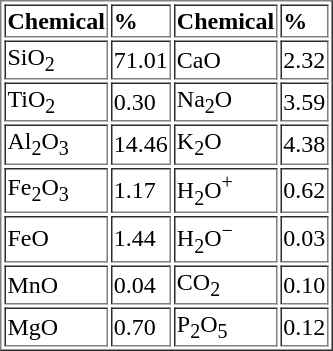<table border="1">
<tr>
<td><strong>Chemical</strong></td>
<td><strong>%</strong></td>
<td><strong>Chemical</strong></td>
<td><strong>%</strong></td>
</tr>
<tr>
<td>SiO<sub>2</sub></td>
<td>71.01</td>
<td>CaO</td>
<td>2.32</td>
</tr>
<tr>
<td>TiO<sub>2</sub></td>
<td>0.30</td>
<td>Na<sub>2</sub>O</td>
<td>3.59</td>
</tr>
<tr>
<td>Al<sub>2</sub>O<sub>3</sub></td>
<td>14.46</td>
<td>K<sub>2</sub>O</td>
<td>4.38</td>
</tr>
<tr>
<td>Fe<sub>2</sub>O<sub>3</sub></td>
<td>1.17</td>
<td>H<sub>2</sub>O<sup>+</sup></td>
<td>0.62</td>
</tr>
<tr>
<td>FeO</td>
<td>1.44</td>
<td>H<sub>2</sub>O<sup>−</sup></td>
<td>0.03</td>
</tr>
<tr>
<td>MnO</td>
<td>0.04</td>
<td>CO<sub>2</sub></td>
<td>0.10</td>
</tr>
<tr>
<td>MgO</td>
<td>0.70</td>
<td>P<sub>2</sub>O<sub>5</sub></td>
<td>0.12</td>
</tr>
</table>
